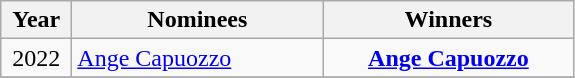<table class="wikitable">
<tr>
<th width=40>Year</th>
<th width=160>Nominees</th>
<th width=160>Winners</th>
</tr>
<tr>
<td align=center>2022</td>
<td><a href='#'>Ange Capuozzo</a></td>
<td align=center><strong><a href='#'>Ange Capuozzo</a></strong></td>
</tr>
<tr>
</tr>
</table>
